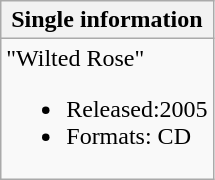<table class="wikitable">
<tr>
<th>Single information</th>
</tr>
<tr>
<td align="left">"Wilted Rose"<br><ul><li>Released:2005</li><li>Formats: CD</li></ul></td>
</tr>
</table>
